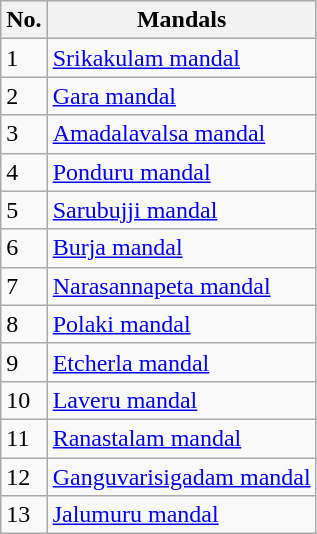<table class="wikitable">
<tr>
<th>No.</th>
<th>Mandals</th>
</tr>
<tr>
<td>1</td>
<td><a href='#'>Srikakulam mandal</a></td>
</tr>
<tr>
<td>2</td>
<td><a href='#'>Gara mandal</a></td>
</tr>
<tr>
<td>3</td>
<td><a href='#'>Amadalavalsa mandal</a></td>
</tr>
<tr>
<td>4</td>
<td><a href='#'>Ponduru mandal</a></td>
</tr>
<tr>
<td>5</td>
<td><a href='#'>Sarubujji mandal</a></td>
</tr>
<tr>
<td>6</td>
<td><a href='#'>Burja mandal</a></td>
</tr>
<tr>
<td>7</td>
<td><a href='#'>Narasannapeta mandal</a></td>
</tr>
<tr>
<td>8</td>
<td><a href='#'>Polaki mandal</a></td>
</tr>
<tr>
<td>9</td>
<td><a href='#'>Etcherla mandal</a></td>
</tr>
<tr>
<td>10</td>
<td><a href='#'>Laveru mandal</a></td>
</tr>
<tr>
<td>11</td>
<td><a href='#'>Ranastalam mandal</a></td>
</tr>
<tr>
<td>12</td>
<td><a href='#'>Ganguvarisigadam mandal</a></td>
</tr>
<tr>
<td>13</td>
<td><a href='#'>Jalumuru mandal</a></td>
</tr>
</table>
